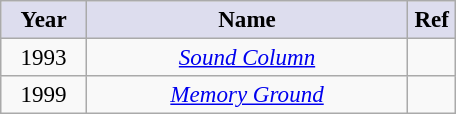<table class="wikitable" style="font-size:96%; text-align:center; margin: 6px;">
<tr>
<th style="background:#dde; width:50px;">Year</th>
<th style="background:#dde; width:207px;">Name</th>
<th style="background:#dde; width:25px;">Ref</th>
</tr>
<tr>
<td>1993</td>
<td><em><a href='#'>Sound Column</a></em></td>
<td></td>
</tr>
<tr>
<td>1999</td>
<td><em><a href='#'>Memory Ground</a></em></td>
<td></td>
</tr>
</table>
